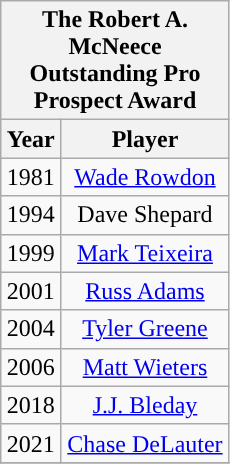<table class="wikitable" style="display: inline-table; margin-right: 20px; text-align:center">
<tr>
<th scope="col" colspan="2" style="width: 145px;">The Robert A. McNeece Outstanding Pro Prospect Award</th>
</tr>
<tr>
<th scope="col">Year</th>
<th scope="col">Player</th>
</tr>
<tr>
<td>1981</td>
<td><a href='#'>Wade Rowdon</a></td>
</tr>
<tr>
<td>1994</td>
<td>Dave Shepard</td>
</tr>
<tr>
<td>1999</td>
<td><a href='#'>Mark Teixeira</a></td>
</tr>
<tr>
<td>2001</td>
<td><a href='#'>Russ Adams</a></td>
</tr>
<tr>
<td>2004</td>
<td><a href='#'>Tyler Greene</a></td>
</tr>
<tr>
<td>2006</td>
<td><a href='#'>Matt Wieters</a></td>
</tr>
<tr>
<td>2018</td>
<td><a href='#'>J.J. Bleday</a></td>
</tr>
<tr>
<td>2021</td>
<td><a href='#'>Chase DeLauter</a></td>
</tr>
<tr>
</tr>
</table>
